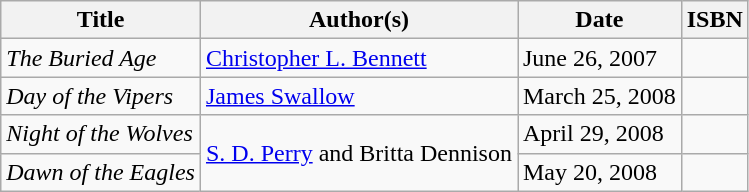<table class="wikitable">
<tr>
<th>Title</th>
<th>Author(s)</th>
<th>Date</th>
<th>ISBN</th>
</tr>
<tr>
<td><em>The Buried Age</em></td>
<td><a href='#'>Christopher L. Bennett</a></td>
<td>June 26, 2007</td>
<td></td>
</tr>
<tr>
<td><em>Day of the Vipers</em></td>
<td><a href='#'>James Swallow</a></td>
<td>March 25, 2008</td>
<td></td>
</tr>
<tr>
<td><em>Night of the Wolves</em></td>
<td rowspan="2"><a href='#'>S. D. Perry</a> and Britta Dennison</td>
<td>April 29, 2008</td>
<td></td>
</tr>
<tr>
<td><em>Dawn of the Eagles</em></td>
<td>May 20, 2008</td>
<td></td>
</tr>
</table>
